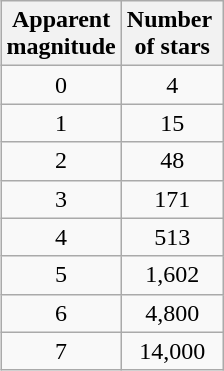<table class="wikitable" style="float: right; margin-left: 1em;">
<tr>
<th>Apparent<br>magnitude</th>
<th>Number <br>of stars</th>
</tr>
<tr style="text-align: center;">
<td>0</td>
<td>4</td>
</tr>
<tr style="text-align: center;">
<td>1</td>
<td>15</td>
</tr>
<tr style="text-align: center;">
<td>2</td>
<td>48</td>
</tr>
<tr style="text-align: center;">
<td>3</td>
<td>171</td>
</tr>
<tr style="text-align: center;">
<td>4</td>
<td>513</td>
</tr>
<tr style="text-align: center;">
<td>5</td>
<td>1,602</td>
</tr>
<tr style="text-align: center;">
<td>6</td>
<td>4,800</td>
</tr>
<tr style="text-align: center;">
<td>7</td>
<td>14,000</td>
</tr>
</table>
